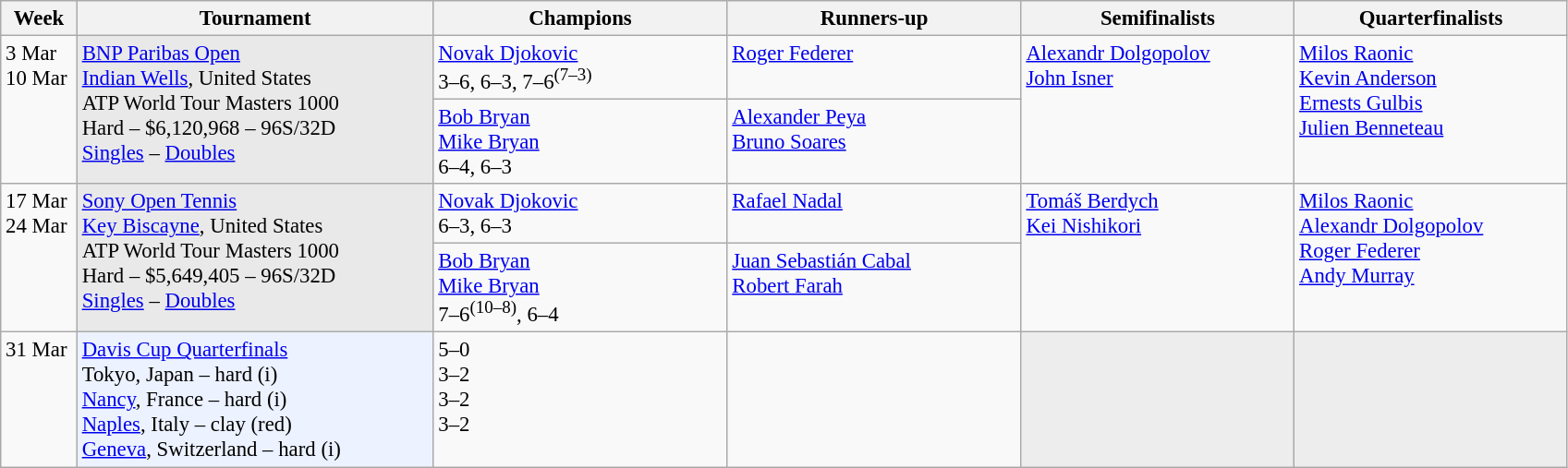<table class=wikitable style=font-size:95%>
<tr>
<th style="width:48px;">Week</th>
<th style="width:250px;">Tournament</th>
<th style="width:205px;">Champions</th>
<th style="width:205px;">Runners-up</th>
<th style="width:190px;">Semifinalists</th>
<th style="width:190px;">Quarterfinalists</th>
</tr>
<tr valign=top>
<td rowspan=2>3 Mar<br>10 Mar</td>
<td bgcolor=#E9E9E9 rowspan=2><a href='#'>BNP Paribas Open</a><br> <a href='#'>Indian Wells</a>, United States<br>ATP World Tour Masters 1000<br>Hard – $6,120,968 – 96S/32D<br><a href='#'>Singles</a> – <a href='#'>Doubles</a></td>
<td> <a href='#'>Novak Djokovic</a><br>3–6, 6–3, 7–6<sup>(7–3)</sup></td>
<td> <a href='#'>Roger Federer</a></td>
<td rowspan=2> <a href='#'>Alexandr Dolgopolov</a><br> <a href='#'>John Isner</a></td>
<td rowspan=2> <a href='#'>Milos Raonic</a><br> <a href='#'>Kevin Anderson</a> <br> <a href='#'>Ernests Gulbis</a><br> <a href='#'>Julien Benneteau</a></td>
</tr>
<tr valign=top>
<td> <a href='#'>Bob Bryan</a><br> <a href='#'>Mike Bryan</a><br> 6–4, 6–3</td>
<td> <a href='#'>Alexander Peya</a><br> <a href='#'>Bruno Soares</a></td>
</tr>
<tr valign=top>
<td rowspan=2>17 Mar<br>24 Mar</td>
<td bgcolor=#E9E9E9 rowspan=2><a href='#'>Sony Open Tennis</a><br> <a href='#'>Key Biscayne</a>, United States<br>ATP World Tour Masters 1000<br>Hard – $5,649,405 – 96S/32D<br><a href='#'>Singles</a> – <a href='#'>Doubles</a></td>
<td> <a href='#'>Novak Djokovic</a> <br> 6–3, 6–3</td>
<td> <a href='#'>Rafael Nadal</a></td>
<td rowspan=2> <a href='#'>Tomáš Berdych</a><br> <a href='#'>Kei Nishikori</a></td>
<td rowspan=2> <a href='#'>Milos Raonic</a><br> <a href='#'>Alexandr Dolgopolov</a> <br>  <a href='#'>Roger Federer</a><br> <a href='#'>Andy Murray</a></td>
</tr>
<tr valign=top>
<td> <a href='#'>Bob Bryan</a><br> <a href='#'>Mike Bryan</a><br>7–6<sup>(10–8)</sup>, 6–4</td>
<td> <a href='#'>Juan Sebastián Cabal</a><br> <a href='#'>Robert Farah</a></td>
</tr>
<tr valign=top>
<td>31 Mar</td>
<td bgcolor=#ECF2FF><a href='#'>Davis Cup Quarterfinals</a><br>Tokyo, Japan – hard (i)<br><a href='#'>Nancy</a>, France – hard (i)<br><a href='#'>Naples</a>, Italy – clay (red)<br><a href='#'>Geneva</a>, Switzerland – hard (i)</td>
<td> 5–0<br> 3–2<br> 3–2<br> 3–2</td>
<td><br><br><br></td>
<td bgcolor=#ededed></td>
<td bgcolor=#ededed></td>
</tr>
</table>
